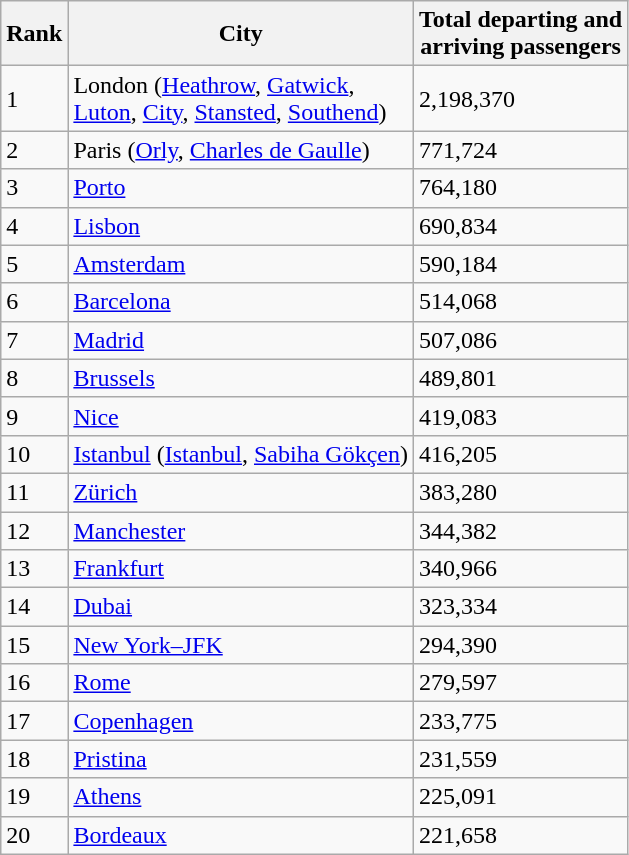<table class="wikitable sortable" width=align=>
<tr>
<th>Rank</th>
<th>City</th>
<th>Total departing and <br> arriving passengers</th>
</tr>
<tr>
<td>1</td>
<td> London (<a href='#'>Heathrow</a>, <a href='#'>Gatwick</a>, <br> <a href='#'>Luton</a>, <a href='#'>City</a>, <a href='#'>Stansted</a>, <a href='#'>Southend</a>)</td>
<td>2,198,370</td>
</tr>
<tr>
<td>2</td>
<td> Paris (<a href='#'>Orly</a>, <a href='#'>Charles de Gaulle</a>)</td>
<td>771,724</td>
</tr>
<tr>
<td>3</td>
<td> <a href='#'>Porto</a></td>
<td>764,180</td>
</tr>
<tr>
<td>4</td>
<td> <a href='#'>Lisbon</a></td>
<td>690,834</td>
</tr>
<tr>
<td>5</td>
<td> <a href='#'>Amsterdam</a></td>
<td>590,184</td>
</tr>
<tr>
<td>6</td>
<td> <a href='#'>Barcelona</a></td>
<td>514,068</td>
</tr>
<tr>
<td>7</td>
<td> <a href='#'>Madrid</a></td>
<td>507,086</td>
</tr>
<tr>
<td>8</td>
<td> <a href='#'>Brussels</a></td>
<td>489,801</td>
</tr>
<tr>
<td>9</td>
<td> <a href='#'>Nice</a></td>
<td>419,083</td>
</tr>
<tr>
<td>10</td>
<td> <a href='#'>Istanbul</a> (<a href='#'>Istanbul</a>, <a href='#'>Sabiha Gökçen</a>)</td>
<td>416,205</td>
</tr>
<tr>
<td>11</td>
<td> <a href='#'>Zürich</a></td>
<td>383,280</td>
</tr>
<tr>
<td>12</td>
<td> <a href='#'>Manchester</a></td>
<td>344,382</td>
</tr>
<tr>
<td>13</td>
<td> <a href='#'>Frankfurt</a></td>
<td>340,966</td>
</tr>
<tr>
<td>14</td>
<td> <a href='#'>Dubai</a></td>
<td>323,334</td>
</tr>
<tr>
<td>15</td>
<td> <a href='#'>New York–JFK</a></td>
<td>294,390</td>
</tr>
<tr>
<td>16</td>
<td> <a href='#'>Rome</a></td>
<td>279,597</td>
</tr>
<tr>
<td>17</td>
<td> <a href='#'>Copenhagen</a></td>
<td>233,775</td>
</tr>
<tr>
<td>18</td>
<td> <a href='#'>Pristina</a></td>
<td>231,559</td>
</tr>
<tr>
<td>19</td>
<td> <a href='#'>Athens</a></td>
<td>225,091</td>
</tr>
<tr>
<td>20</td>
<td> <a href='#'>Bordeaux</a></td>
<td>221,658</td>
</tr>
</table>
